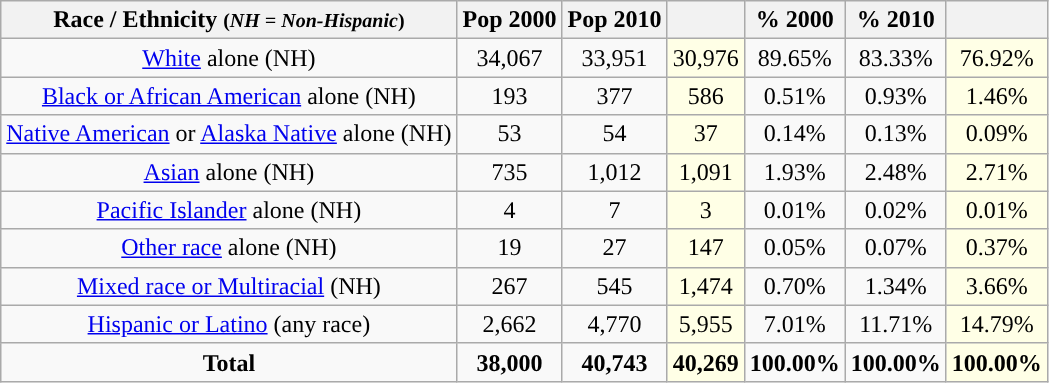<table class="wikitable"  style="text-align:center;">
<tr>
<th>Race / Ethnicity <small>(<em>NH = Non-Hispanic</em>)</small></th>
<th>Pop 2000</th>
<th>Pop 2010</th>
<th></th>
<th>% 2000</th>
<th>% 2010</th>
<th></th>
</tr>
<tr>
<td><a href='#'>White</a> alone (NH)</td>
<td>34,067</td>
<td>33,951</td>
<td style='background: #ffffe6;'>30,976</td>
<td>89.65%</td>
<td>83.33%</td>
<td style='background: #ffffe6;'>76.92%</td>
</tr>
<tr>
<td><a href='#'>Black or African American</a> alone (NH)</td>
<td>193</td>
<td>377</td>
<td style='background: #ffffe6;'>586</td>
<td>0.51%</td>
<td>0.93%</td>
<td style='background: #ffffe6;'>1.46%</td>
</tr>
<tr>
<td><a href='#'>Native American</a> or <a href='#'>Alaska Native</a> alone (NH)</td>
<td>53</td>
<td>54</td>
<td style='background: #ffffe6;'>37</td>
<td>0.14%</td>
<td>0.13%</td>
<td style='background: #ffffe6;'>0.09%</td>
</tr>
<tr>
<td><a href='#'>Asian</a> alone (NH)</td>
<td>735</td>
<td>1,012</td>
<td style='background: #ffffe6;'>1,091</td>
<td>1.93%</td>
<td>2.48%</td>
<td style='background: #ffffe6;'>2.71%</td>
</tr>
<tr>
<td><a href='#'>Pacific Islander</a> alone (NH)</td>
<td>4</td>
<td>7</td>
<td style='background: #ffffe6;'>3</td>
<td>0.01%</td>
<td>0.02%</td>
<td style='background: #ffffe6;'>0.01%</td>
</tr>
<tr>
<td><a href='#'>Other race</a> alone (NH)</td>
<td>19</td>
<td>27</td>
<td style='background: #ffffe6;'>147</td>
<td>0.05%</td>
<td>0.07%</td>
<td style='background: #ffffe6;'>0.37%</td>
</tr>
<tr>
<td><a href='#'>Mixed race or Multiracial</a> (NH)</td>
<td>267</td>
<td>545</td>
<td style='background: #ffffe6;'>1,474</td>
<td>0.70%</td>
<td>1.34%</td>
<td style='background: #ffffe6;'>3.66%</td>
</tr>
<tr>
<td><a href='#'>Hispanic or Latino</a> (any race)</td>
<td>2,662</td>
<td>4,770</td>
<td style='background: #ffffe6;'>5,955</td>
<td>7.01%</td>
<td>11.71%</td>
<td style='background: #ffffe6;'>14.79%</td>
</tr>
<tr>
<td><strong>Total</strong></td>
<td><strong>38,000</strong></td>
<td><strong>40,743</strong></td>
<td style='background: #ffffe6;'><strong>40,269</strong></td>
<td><strong>100.00%</strong></td>
<td><strong>100.00%</strong></td>
<td style='background: #ffffe6;'><strong>100.00%</strong></td>
</tr>
</table>
